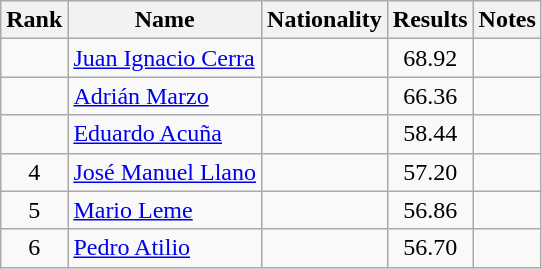<table class="wikitable sortable" style="text-align:center">
<tr>
<th>Rank</th>
<th>Name</th>
<th>Nationality</th>
<th>Results</th>
<th>Notes</th>
</tr>
<tr>
<td></td>
<td align=left><a href='#'>Juan Ignacio Cerra</a></td>
<td align=left></td>
<td>68.92</td>
<td></td>
</tr>
<tr>
<td></td>
<td align=left><a href='#'>Adrián Marzo</a></td>
<td align=left></td>
<td>66.36</td>
<td></td>
</tr>
<tr>
<td></td>
<td align=left><a href='#'>Eduardo Acuña</a></td>
<td align=left></td>
<td>58.44</td>
<td></td>
</tr>
<tr>
<td>4</td>
<td align=left><a href='#'>José Manuel Llano</a></td>
<td align=left></td>
<td>57.20</td>
<td></td>
</tr>
<tr>
<td>5</td>
<td align=left><a href='#'>Mario Leme</a></td>
<td align=left></td>
<td>56.86</td>
<td></td>
</tr>
<tr>
<td>6</td>
<td align=left><a href='#'>Pedro Atilio</a></td>
<td align=left></td>
<td>56.70</td>
<td></td>
</tr>
</table>
